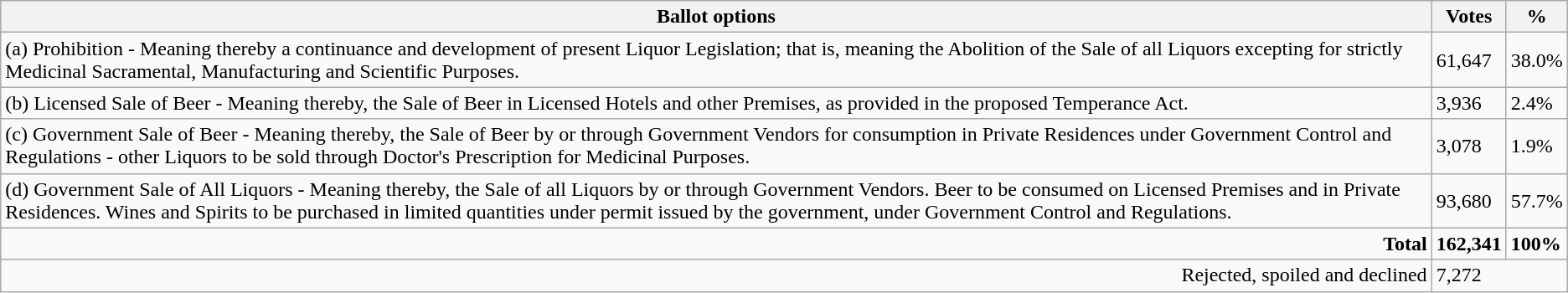<table class="wikitable">
<tr>
<th>Ballot options</th>
<th>Votes</th>
<th>%</th>
</tr>
<tr>
<td>(a) Prohibition - Meaning thereby a continuance and development of present Liquor Legislation; that is, meaning the Abolition of the Sale of all Liquors excepting for strictly Medicinal Sacramental, Manufacturing and Scientific Purposes.</td>
<td>61,647</td>
<td>38.0%</td>
</tr>
<tr>
<td>(b) Licensed Sale of Beer - Meaning thereby, the Sale of Beer in Licensed Hotels and other Premises, as provided in the proposed Temperance Act.</td>
<td>3,936</td>
<td>2.4%</td>
</tr>
<tr>
<td>(c) Government Sale of Beer - Meaning thereby, the Sale of Beer by or through Government Vendors for consumption in Private Residences under Government Control and Regulations - other Liquors to be sold through Doctor's Prescription for Medicinal Purposes.</td>
<td>3,078</td>
<td>1.9%</td>
</tr>
<tr>
<td>(d) Government Sale of All Liquors - Meaning thereby, the Sale of all Liquors by or through Government Vendors. Beer to be consumed on Licensed Premises and in Private Residences. Wines and Spirits to be purchased in limited quantities under permit issued by the government, under Government Control and Regulations.</td>
<td>93,680</td>
<td>57.7%</td>
</tr>
<tr>
<td align=right><strong>Total</strong></td>
<td><strong>162,341</strong></td>
<td><strong>100%</strong></td>
</tr>
<tr>
<td align=right>Rejected, spoiled and declined</td>
<td colspan=2>7,272</td>
</tr>
</table>
